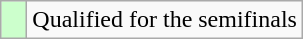<table class=wikitable>
<tr>
<td width=10px bgcolor="#ccffcc"></td>
<td>Qualified for the semifinals</td>
</tr>
</table>
